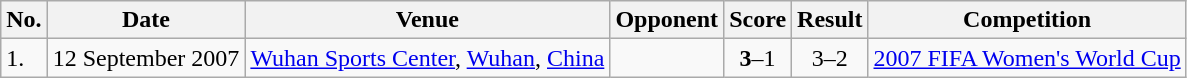<table class="wikitable">
<tr>
<th>No.</th>
<th>Date</th>
<th>Venue</th>
<th>Opponent</th>
<th>Score</th>
<th>Result</th>
<th>Competition</th>
</tr>
<tr>
<td>1.</td>
<td>12 September 2007</td>
<td><a href='#'>Wuhan Sports Center</a>, <a href='#'>Wuhan</a>, <a href='#'>China</a></td>
<td></td>
<td align=center><strong>3</strong>–1</td>
<td align=center>3–2</td>
<td><a href='#'>2007 FIFA Women's World Cup</a></td>
</tr>
</table>
